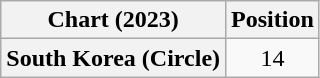<table class="wikitable plainrowheaders" style="text-align:center">
<tr>
<th scope="col">Chart (2023)</th>
<th scope="col">Position</th>
</tr>
<tr>
<th scope="row">South Korea (Circle)</th>
<td>14</td>
</tr>
</table>
